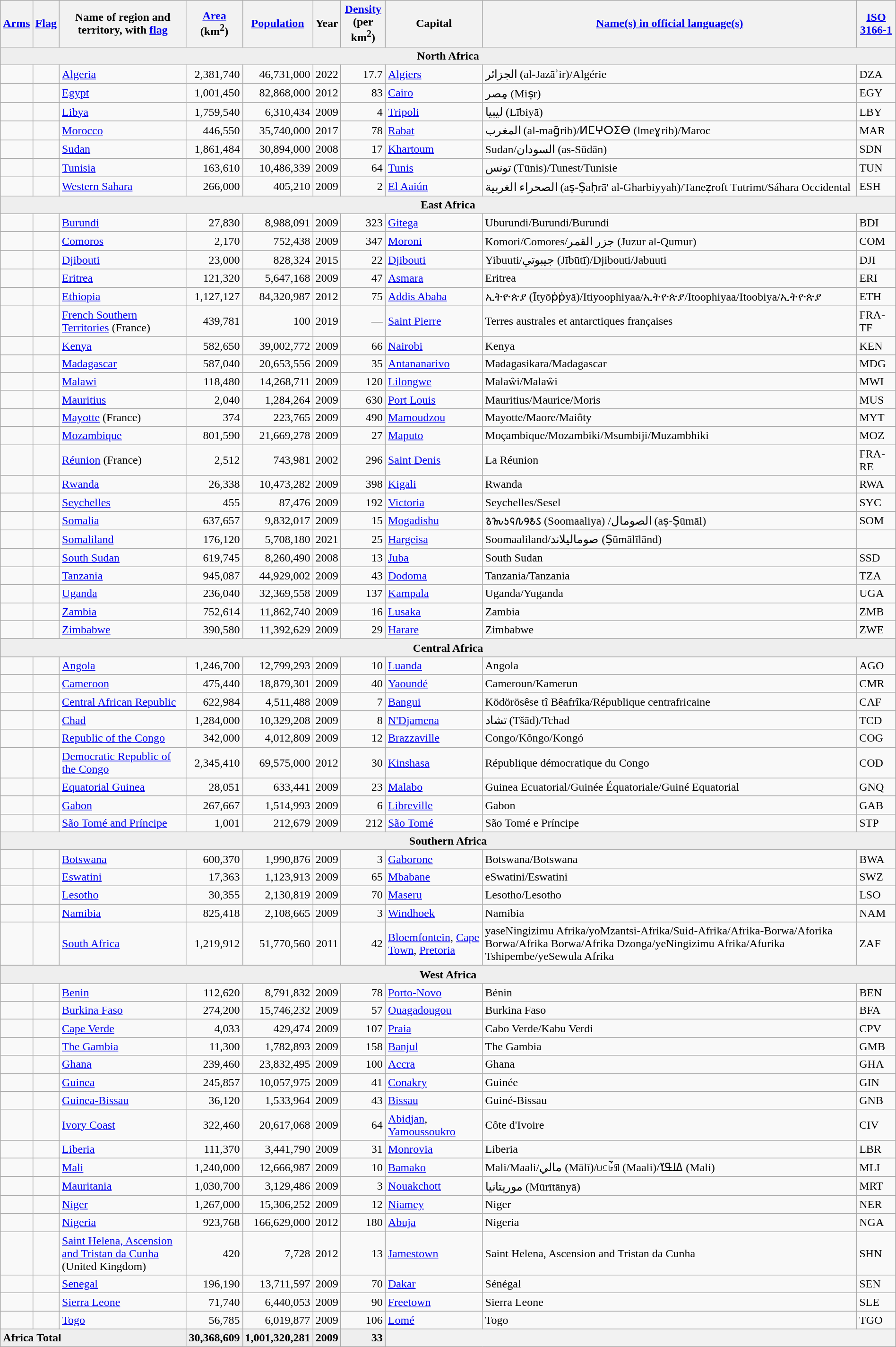<table class="wikitable sortable" style="margin-left:auto; margin-right:auto; border:1px solid #aaa;">
<tr style="background:#ececec;">
<th class="unsortable" style="width:20px"><a href='#'>Arms</a></th>
<th class="unsortable" style="width:20px"><a href='#'>Flag</a></th>
<th>Name of region and<br>territory, with <a href='#'>flag</a></th>
<th data-sort-type="number"><a href='#'>Area</a><br>(km<sup>2</sup>)</th>
<th data-sort-type="number"><a href='#'>Population</a></th>
<th>Year</th>
<th data-sort-type="number"><a href='#'>Density</a><br>(per km<sup>2</sup>)</th>
<th>Capital</th>
<th><a href='#'>Name(s) in official language(s)</a></th>
<th><a href='#'>ISO 3166-1</a></th>
</tr>
<tr style="background:#eee;">
<td colspan="10" style="text-align:center;"><strong>North Africa</strong></td>
</tr>
<tr>
<td style="text-align:center"></td>
<td style="text-align:center"></td>
<td><a href='#'>Algeria</a></td>
<td style="text-align:right;">2,381,740</td>
<td style="text-align:right;">46,731,000</td>
<td style="text-align:right;">2022</td>
<td style="text-align:right;">17.7</td>
<td><a href='#'>Algiers</a></td>
<td>الجزائر (al-Jazāʾir)/Algérie</td>
<td>DZA</td>
</tr>
<tr>
<td style="text-align:center"></td>
<td style="text-align:center"></td>
<td><a href='#'>Egypt</a></td>
<td style="text-align:right;">1,001,450</td>
<td style="text-align:right;">82,868,000</td>
<td style="text-align:right;">2012</td>
<td style="text-align:right;">83</td>
<td><a href='#'>Cairo</a></td>
<td>مِصر (Miṣr)</td>
<td>EGY</td>
</tr>
<tr>
<td style="text-align:center"></td>
<td style="text-align:center"></td>
<td><a href='#'>Libya</a></td>
<td style="text-align:right;">1,759,540</td>
<td style="text-align:right;">6,310,434</td>
<td style="text-align:right;">2009</td>
<td style="text-align:right;">4</td>
<td><a href='#'>Tripoli</a></td>
<td>ليبيا (Lībiyā)</td>
<td>LBY</td>
</tr>
<tr>
<td style="text-align:center"></td>
<td style="text-align:center"></td>
<td><a href='#'>Morocco</a></td>
<td style="text-align:right;">446,550</td>
<td style="text-align:right;">35,740,000</td>
<td style="text-align:right;">2017</td>
<td style="text-align:right;">78</td>
<td><a href='#'>Rabat</a></td>
<td>المغرب (al-maḡrib)/ⵍⵎⵖⵔⵉⴱ (lmeɣrib)/Maroc</td>
<td>MAR</td>
</tr>
<tr>
<td style="text-align:center"></td>
<td style="text-align:center"></td>
<td><a href='#'>Sudan</a></td>
<td style="text-align:right;">1,861,484</td>
<td style="text-align:right;">30,894,000</td>
<td style="text-align:right;">2008</td>
<td style="text-align:right;">17</td>
<td><a href='#'>Khartoum</a></td>
<td>Sudan/السودان (as-Sūdān)</td>
<td>SDN</td>
</tr>
<tr>
<td style="text-align:center"></td>
<td style="text-align:center"></td>
<td><a href='#'>Tunisia</a></td>
<td style="text-align:right;">163,610</td>
<td style="text-align:right;">10,486,339</td>
<td style="text-align:right;">2009</td>
<td style="text-align:right;">64</td>
<td><a href='#'>Tunis</a></td>
<td>تونس (Tūnis)/Tunest/Tunisie</td>
<td>TUN</td>
</tr>
<tr>
<td style="text-align:center"></td>
<td style="text-align:center"></td>
<td><a href='#'>Western Sahara</a></td>
<td style="text-align:right;">266,000</td>
<td style="text-align:right;">405,210</td>
<td style="text-align:right;">2009</td>
<td style="text-align:right;">2</td>
<td><a href='#'>El Aaiún</a></td>
<td>الصحراء الغربية (aṣ-Ṣaḥrā' al-Gharbiyyah)/Taneẓroft Tutrimt/Sáhara Occidental</td>
<td>ESH</td>
</tr>
<tr style="background:#eee;">
<td colspan="10" style="text-align:center;"><strong>East Africa</strong></td>
</tr>
<tr>
<td style="text-align:center"></td>
<td style="text-align:center"></td>
<td><a href='#'>Burundi</a></td>
<td style="text-align:right;">27,830</td>
<td style="text-align:right;">8,988,091</td>
<td style="text-align:right;">2009</td>
<td style="text-align:right;">323</td>
<td><a href='#'>Gitega</a></td>
<td>Uburundi/Burundi/Burundi</td>
<td>BDI</td>
</tr>
<tr>
<td style="text-align:center"></td>
<td style="text-align:center"></td>
<td><a href='#'>Comoros</a></td>
<td style="text-align:right;">2,170</td>
<td style="text-align:right;">752,438</td>
<td style="text-align:right;">2009</td>
<td style="text-align:right;">347</td>
<td><a href='#'>Moroni</a></td>
<td>Komori/Comores/جزر القمر (Juzur al-Qumur)</td>
<td>COM</td>
</tr>
<tr>
<td style="text-align:center"></td>
<td style="text-align:center"></td>
<td><a href='#'>Djibouti</a></td>
<td style="text-align:right;">23,000</td>
<td style="text-align:right;">828,324</td>
<td style="text-align:right;">2015</td>
<td style="text-align:right;">22</td>
<td><a href='#'>Djibouti</a></td>
<td>Yibuuti/جيبوتي (Jībūtī)/Djibouti/Jabuuti</td>
<td>DJI</td>
</tr>
<tr>
<td style="text-align:center"></td>
<td style="text-align:center"></td>
<td><a href='#'>Eritrea</a></td>
<td style="text-align:right;">121,320</td>
<td style="text-align:right;">5,647,168</td>
<td style="text-align:right;">2009</td>
<td style="text-align:right;">47</td>
<td><a href='#'>Asmara</a></td>
<td>Eritrea</td>
<td>ERI</td>
</tr>
<tr>
<td style="text-align:center"></td>
<td style="text-align:center"></td>
<td><a href='#'>Ethiopia</a></td>
<td style="text-align:right;">1,127,127</td>
<td style="text-align:right;">84,320,987</td>
<td style="text-align:right;">2012</td>
<td style="text-align:right;">75</td>
<td><a href='#'>Addis Ababa</a></td>
<td>ኢትዮጵያ (Ītyōṗṗyā)/Itiyoophiyaa/ኢትዮጵያ/Itoophiyaa/Itoobiya/ኢትዮጵያ</td>
<td>ETH</td>
</tr>
<tr>
<td style="text-align:center"></td>
<td style="text-align:center"></td>
<td><a href='#'>French Southern Territories</a> (France)</td>
<td style="text-align:right;">439,781</td>
<td style="text-align:right;">100</td>
<td style="text-align:right;">2019</td>
<td style="text-align:right;">—</td>
<td><a href='#'>Saint Pierre</a></td>
<td>Terres australes et antarctiques françaises</td>
<td>FRA-TF</td>
</tr>
<tr>
<td style="text-align:center"></td>
<td style="text-align:center"></td>
<td><a href='#'>Kenya</a></td>
<td style="text-align:right;">582,650</td>
<td style="text-align:right;">39,002,772</td>
<td style="text-align:right;">2009</td>
<td style="text-align:right;">66</td>
<td><a href='#'>Nairobi</a></td>
<td>Kenya</td>
<td>KEN</td>
</tr>
<tr>
<td style="text-align:center"></td>
<td style="text-align:center"></td>
<td><a href='#'>Madagascar</a></td>
<td style="text-align:right;">587,040</td>
<td style="text-align:right;">20,653,556</td>
<td style="text-align:right;">2009</td>
<td style="text-align:right;">35</td>
<td><a href='#'>Antananarivo</a></td>
<td>Madagasikara/Madagascar</td>
<td>MDG</td>
</tr>
<tr>
<td style="text-align:center"></td>
<td style="text-align:center"></td>
<td><a href='#'>Malawi</a></td>
<td style="text-align:right;">118,480</td>
<td style="text-align:right;">14,268,711</td>
<td style="text-align:right;">2009</td>
<td style="text-align:right;">120</td>
<td><a href='#'>Lilongwe</a></td>
<td>Malaŵi/Malaŵi</td>
<td>MWI</td>
</tr>
<tr>
<td style="text-align:center"></td>
<td style="text-align:center"></td>
<td><a href='#'>Mauritius</a></td>
<td style="text-align:right;">2,040</td>
<td style="text-align:right;">1,284,264</td>
<td style="text-align:right;">2009</td>
<td style="text-align:right;">630</td>
<td><a href='#'>Port Louis</a></td>
<td>Mauritius/Maurice/Moris</td>
<td>MUS</td>
</tr>
<tr>
<td style="text-align:center"></td>
<td style="text-align:center"></td>
<td><a href='#'>Mayotte</a> (France)</td>
<td style="text-align:right;">374</td>
<td style="text-align:right;">223,765</td>
<td style="text-align:right;">2009</td>
<td style="text-align:right;">490</td>
<td><a href='#'>Mamoudzou</a></td>
<td>Mayotte/Maore/Maiôty</td>
<td>MYT</td>
</tr>
<tr>
<td style="text-align:center"></td>
<td style="text-align:center"></td>
<td><a href='#'>Mozambique</a></td>
<td style="text-align:right;">801,590</td>
<td style="text-align:right;">21,669,278</td>
<td style="text-align:right;">2009</td>
<td style="text-align:right;">27</td>
<td><a href='#'>Maputo</a></td>
<td>Moçambique/Mozambiki/Msumbiji/Muzambhiki</td>
<td>MOZ</td>
</tr>
<tr>
<td style="text-align:center"></td>
<td style="text-align:center"></td>
<td><a href='#'>Réunion</a> (France)</td>
<td style="text-align:right;">2,512</td>
<td style="text-align:right;">743,981</td>
<td style="text-align:right;">2002</td>
<td style="text-align:right;">296</td>
<td><a href='#'>Saint Denis</a></td>
<td>La Réunion</td>
<td>FRA-RE</td>
</tr>
<tr>
<td style="text-align:center"></td>
<td style="text-align:center"></td>
<td><a href='#'>Rwanda</a></td>
<td style="text-align:right;">26,338</td>
<td style="text-align:right;">10,473,282</td>
<td style="text-align:right;">2009</td>
<td style="text-align:right;">398</td>
<td><a href='#'>Kigali</a></td>
<td>Rwanda</td>
<td>RWA</td>
</tr>
<tr>
<td style="text-align:center"></td>
<td style="text-align:center"></td>
<td><a href='#'>Seychelles</a></td>
<td style="text-align:right;">455</td>
<td style="text-align:right;">87,476</td>
<td style="text-align:right;">2009</td>
<td style="text-align:right;">192</td>
<td><a href='#'>Victoria</a></td>
<td>Seychelles/Sesel</td>
<td>SYC</td>
</tr>
<tr>
<td style="text-align:center"></td>
<td style="text-align:center"></td>
<td><a href='#'>Somalia</a></td>
<td style="text-align:right;">637,657</td>
<td style="text-align:right;">9,832,017</td>
<td style="text-align:right;">2009</td>
<td style="text-align:right;">15</td>
<td><a href='#'>Mogadishu</a></td>
<td>𐒈𐒝𐒑𐒛𐒐𐒘𐒕𐒖 (Soomaaliya) /الصومال (aṣ-Ṣūmāl)</td>
<td>SOM</td>
</tr>
<tr>
<td style="text-align:center"></td>
<td style="text-align:center"></td>
<td><a href='#'>Somaliland</a></td>
<td style="text-align:right;">176,120</td>
<td style="text-align:right;">5,708,180</td>
<td style="text-align:right;">2021</td>
<td style="text-align:right;">25</td>
<td><a href='#'>Hargeisa</a></td>
<td>Soomaaliland/صوماليلاند (Ṣūmālīlānd)</td>
<td></td>
</tr>
<tr>
<td style="text-align:center"></td>
<td style="text-align:center"></td>
<td><a href='#'>South Sudan</a></td>
<td style="text-align:right;">619,745</td>
<td style="text-align:right;">8,260,490</td>
<td style="text-align:right;">2008</td>
<td style="text-align:right;">13</td>
<td><a href='#'>Juba</a></td>
<td>South Sudan</td>
<td>SSD</td>
</tr>
<tr>
<td style="text-align:center"></td>
<td style="text-align:center"></td>
<td><a href='#'>Tanzania</a></td>
<td style="text-align:right;">945,087</td>
<td style="text-align:right;">44,929,002</td>
<td style="text-align:right;">2009</td>
<td style="text-align:right;">43</td>
<td><a href='#'>Dodoma</a></td>
<td>Tanzania/Tanzania</td>
<td>TZA</td>
</tr>
<tr>
<td style="text-align:center"></td>
<td style="text-align:center"></td>
<td><a href='#'>Uganda</a></td>
<td style="text-align:right;">236,040</td>
<td style="text-align:right;">32,369,558</td>
<td style="text-align:right;">2009</td>
<td style="text-align:right;">137</td>
<td><a href='#'>Kampala</a></td>
<td>Uganda/Yuganda</td>
<td>UGA</td>
</tr>
<tr>
<td style="text-align:center"></td>
<td style="text-align:center"></td>
<td><a href='#'>Zambia</a></td>
<td style="text-align:right;">752,614</td>
<td style="text-align:right;">11,862,740</td>
<td style="text-align:right;">2009</td>
<td style="text-align:right;">16</td>
<td><a href='#'>Lusaka</a></td>
<td>Zambia</td>
<td>ZMB</td>
</tr>
<tr>
<td style="text-align:center"></td>
<td style="text-align:center"></td>
<td><a href='#'>Zimbabwe</a></td>
<td style="text-align:right;">390,580</td>
<td style="text-align:right;">11,392,629</td>
<td style="text-align:right;">2009</td>
<td style="text-align:right;">29</td>
<td><a href='#'>Harare</a></td>
<td>Zimbabwe</td>
<td>ZWE</td>
</tr>
<tr>
<td colspan="10" style="background:#eee; text-align:center;"><strong>Central Africa</strong></td>
</tr>
<tr>
<td style="text-align:center"></td>
<td style="text-align:center"></td>
<td><a href='#'>Angola</a></td>
<td style="text-align:right;">1,246,700</td>
<td style="text-align:right;">12,799,293</td>
<td style="text-align:right;">2009</td>
<td style="text-align:right;">10</td>
<td><a href='#'>Luanda</a></td>
<td>Angola</td>
<td>AGO</td>
</tr>
<tr>
<td style="text-align:center"></td>
<td style="text-align:center"></td>
<td><a href='#'>Cameroon</a></td>
<td style="text-align:right;">475,440</td>
<td style="text-align:right;">18,879,301</td>
<td style="text-align:right;">2009</td>
<td style="text-align:right;">40</td>
<td><a href='#'>Yaoundé</a></td>
<td>Cameroun/Kamerun</td>
<td>CMR</td>
</tr>
<tr>
<td style="text-align:center"></td>
<td style="text-align:center"></td>
<td><a href='#'>Central African Republic</a></td>
<td style="text-align:right;">622,984</td>
<td style="text-align:right;">4,511,488</td>
<td style="text-align:right;">2009</td>
<td style="text-align:right;">7</td>
<td><a href='#'>Bangui</a></td>
<td>Ködörösêse tî Bêafrîka/République centrafricaine</td>
<td>CAF</td>
</tr>
<tr>
<td style="text-align:center"></td>
<td style="text-align:center"></td>
<td><a href='#'>Chad</a></td>
<td style="text-align:right;">1,284,000</td>
<td style="text-align:right;">10,329,208</td>
<td style="text-align:right;">2009</td>
<td style="text-align:right;">8</td>
<td><a href='#'>N'Djamena</a></td>
<td>تشاد (Tšād)/Tchad</td>
<td>TCD</td>
</tr>
<tr>
<td style="text-align:center"></td>
<td style="text-align:center"></td>
<td><a href='#'>Republic of the Congo</a></td>
<td style="text-align:right;">342,000</td>
<td style="text-align:right;">4,012,809</td>
<td style="text-align:right;">2009</td>
<td style="text-align:right;">12</td>
<td><a href='#'>Brazzaville</a></td>
<td>Congo/Kôngo/Kongó</td>
<td>COG</td>
</tr>
<tr>
<td style="text-align:center"></td>
<td style="text-align:center"></td>
<td><a href='#'>Democratic Republic of the Congo</a></td>
<td style="text-align:right;">2,345,410</td>
<td style="text-align:right;">69,575,000</td>
<td style="text-align:right;">2012</td>
<td style="text-align:right;">30</td>
<td><a href='#'>Kinshasa</a></td>
<td>République démocratique du Congo</td>
<td>COD</td>
</tr>
<tr>
<td style="text-align:center"></td>
<td style="text-align:center"></td>
<td><a href='#'>Equatorial Guinea</a></td>
<td style="text-align:right;">28,051</td>
<td style="text-align:right;">633,441</td>
<td style="text-align:right;">2009</td>
<td style="text-align:right;">23</td>
<td><a href='#'>Malabo</a></td>
<td>Guinea Ecuatorial/Guinée Équatoriale/Guiné Equatorial</td>
<td>GNQ</td>
</tr>
<tr>
<td style="text-align:center"></td>
<td style="text-align:center"></td>
<td><a href='#'>Gabon</a></td>
<td style="text-align:right;">267,667</td>
<td style="text-align:right;">1,514,993</td>
<td style="text-align:right;">2009</td>
<td style="text-align:right;">6</td>
<td><a href='#'>Libreville</a></td>
<td>Gabon</td>
<td>GAB</td>
</tr>
<tr>
<td style="text-align:center"></td>
<td style="text-align:center"></td>
<td><a href='#'>São Tomé and Príncipe</a></td>
<td style="text-align:right;">1,001</td>
<td style="text-align:right;">212,679</td>
<td style="text-align:right;">2009</td>
<td style="text-align:right;">212</td>
<td><a href='#'>São Tomé</a></td>
<td>São Tomé e Príncipe</td>
<td>STP</td>
</tr>
<tr style="background:#eee;">
<td colspan="10" style="text-align:center;"><strong>Southern Africa</strong></td>
</tr>
<tr>
<td style="text-align:center"></td>
<td style="text-align:center"></td>
<td><a href='#'>Botswana</a></td>
<td style="text-align:right;">600,370</td>
<td style="text-align:right;">1,990,876</td>
<td style="text-align:right;">2009</td>
<td style="text-align:right;">3</td>
<td><a href='#'>Gaborone</a></td>
<td>Botswana/Botswana</td>
<td>BWA</td>
</tr>
<tr>
<td style="text-align:center"></td>
<td style="text-align:center"></td>
<td><a href='#'>Eswatini</a></td>
<td style="text-align:right;">17,363</td>
<td style="text-align:right;">1,123,913</td>
<td style="text-align:right;">2009</td>
<td style="text-align:right;">65</td>
<td><a href='#'>Mbabane</a></td>
<td>eSwatini/Eswatini</td>
<td>SWZ</td>
</tr>
<tr>
<td style="text-align:center"></td>
<td style="text-align:center"></td>
<td><a href='#'>Lesotho</a></td>
<td style="text-align:right;">30,355</td>
<td style="text-align:right;">2,130,819</td>
<td style="text-align:right;">2009</td>
<td style="text-align:right;">70</td>
<td><a href='#'>Maseru</a></td>
<td>Lesotho/Lesotho</td>
<td>LSO</td>
</tr>
<tr>
<td style="text-align:center"></td>
<td style="text-align:center"></td>
<td><a href='#'>Namibia</a></td>
<td style="text-align:right;">825,418</td>
<td style="text-align:right;">2,108,665</td>
<td style="text-align:right;">2009</td>
<td style="text-align:right;">3</td>
<td><a href='#'>Windhoek</a></td>
<td>Namibia</td>
<td>NAM</td>
</tr>
<tr>
<td style="text-align:center"></td>
<td style="text-align:center"></td>
<td><a href='#'>South Africa</a></td>
<td style="text-align:right;">1,219,912</td>
<td style="text-align:right;">51,770,560</td>
<td style="text-align:right;">2011</td>
<td style="text-align:right;">42</td>
<td><a href='#'>Bloemfontein</a>, <a href='#'>Cape Town</a>, <a href='#'>Pretoria</a></td>
<td>yaseNingizimu Afrika/yoMzantsi-Afrika/Suid-Afrika/Afrika-Borwa/Aforika Borwa/Afrika Borwa/Afrika Dzonga/yeNingizimu Afrika/Afurika Tshipembe/yeSewula Afrika</td>
<td>ZAF</td>
</tr>
<tr style="background:#eee;">
<td colspan="10" style="text-align:center;"><strong>West Africa</strong></td>
</tr>
<tr>
<td style="text-align:center"></td>
<td style="text-align:center"></td>
<td><a href='#'>Benin</a></td>
<td style="text-align:right;">112,620</td>
<td style="text-align:right;">8,791,832</td>
<td style="text-align:right;">2009</td>
<td style="text-align:right;">78</td>
<td><a href='#'>Porto-Novo</a></td>
<td>Bénin</td>
<td>BEN</td>
</tr>
<tr>
<td style="text-align:center"></td>
<td style="text-align:center"></td>
<td><a href='#'>Burkina Faso</a></td>
<td style="text-align:right;">274,200</td>
<td style="text-align:right;">15,746,232</td>
<td style="text-align:right;">2009</td>
<td style="text-align:right;">57</td>
<td><a href='#'>Ouagadougou</a></td>
<td>Burkina Faso</td>
<td>BFA</td>
</tr>
<tr>
<td style="text-align:center"></td>
<td style="text-align:center"></td>
<td><a href='#'>Cape Verde</a></td>
<td style="text-align:right;">4,033</td>
<td style="text-align:right;">429,474</td>
<td style="text-align:right;">2009</td>
<td style="text-align:right;">107</td>
<td><a href='#'>Praia</a></td>
<td>Cabo Verde/Kabu Verdi</td>
<td>CPV</td>
</tr>
<tr>
<td style="text-align:center"></td>
<td style="text-align:center"></td>
<td><a href='#'>The Gambia</a></td>
<td style="text-align:right;">11,300</td>
<td style="text-align:right;">1,782,893</td>
<td style="text-align:right;">2009</td>
<td style="text-align:right;">158</td>
<td><a href='#'>Banjul</a></td>
<td>The Gambia</td>
<td>GMB</td>
</tr>
<tr>
<td style="text-align:center"></td>
<td style="text-align:center"></td>
<td><a href='#'>Ghana</a></td>
<td style="text-align:right;">239,460</td>
<td style="text-align:right;">23,832,495</td>
<td style="text-align:right;">2009</td>
<td style="text-align:right;">100</td>
<td><a href='#'>Accra</a></td>
<td>Ghana</td>
<td>GHA</td>
</tr>
<tr>
<td style="text-align:center"></td>
<td style="text-align:center"></td>
<td><a href='#'>Guinea</a></td>
<td style="text-align:right;">245,857</td>
<td style="text-align:right;">10,057,975</td>
<td style="text-align:right;">2009</td>
<td style="text-align:right;">41</td>
<td><a href='#'>Conakry</a></td>
<td>Guinée</td>
<td>GIN</td>
</tr>
<tr>
<td style="text-align:center"></td>
<td style="text-align:center"></td>
<td><a href='#'>Guinea-Bissau</a></td>
<td style="text-align:right;">36,120</td>
<td style="text-align:right;">1,533,964</td>
<td style="text-align:right;">2009</td>
<td style="text-align:right;">43</td>
<td><a href='#'>Bissau</a></td>
<td>Guiné-Bissau</td>
<td>GNB</td>
</tr>
<tr>
<td style="text-align:center"></td>
<td style="text-align:center"></td>
<td><a href='#'>Ivory Coast</a></td>
<td style="text-align:right;">322,460</td>
<td style="text-align:right;">20,617,068</td>
<td style="text-align:right;">2009</td>
<td style="text-align:right;">64</td>
<td><a href='#'>Abidjan</a>, <a href='#'>Yamoussoukro</a></td>
<td>Côte d'Ivoire</td>
<td>CIV</td>
</tr>
<tr>
<td style="text-align:center"></td>
<td style="text-align:center"></td>
<td><a href='#'>Liberia</a></td>
<td style="text-align:right;">111,370</td>
<td style="text-align:right;">3,441,790</td>
<td style="text-align:right;">2009</td>
<td style="text-align:right;">31</td>
<td><a href='#'>Monrovia</a></td>
<td>Liberia</td>
<td>LBR</td>
</tr>
<tr>
<td style="text-align:center"></td>
<td style="text-align:center"></td>
<td><a href='#'>Mali</a></td>
<td style="text-align:right;">1,240,000</td>
<td style="text-align:right;">12,666,987</td>
<td style="text-align:right;">2009</td>
<td style="text-align:right;">10</td>
<td><a href='#'>Bamako</a></td>
<td>Mali/Maali/مالي (Mālī)/𞤃𞤢𞥄𞤤𞤭 (Maali)/ߡߊߟߌ (Mali)</td>
<td>MLI</td>
</tr>
<tr>
<td style="text-align:center"></td>
<td style="text-align:center"></td>
<td><a href='#'>Mauritania</a></td>
<td style="text-align:right;">1,030,700</td>
<td style="text-align:right;">3,129,486</td>
<td style="text-align:right;">2009</td>
<td style="text-align:right;">3</td>
<td><a href='#'>Nouakchott</a></td>
<td>موريتانيا (Mūrītānyā)</td>
<td>MRT</td>
</tr>
<tr>
<td style="text-align:center"></td>
<td style="text-align:center"></td>
<td><a href='#'>Niger</a></td>
<td style="text-align:right;">1,267,000</td>
<td style="text-align:right;">15,306,252</td>
<td style="text-align:right;">2009</td>
<td style="text-align:right;">12</td>
<td><a href='#'>Niamey</a></td>
<td>Niger</td>
<td>NER</td>
</tr>
<tr>
<td style="text-align:center"></td>
<td style="text-align:center"></td>
<td><a href='#'>Nigeria</a></td>
<td style="text-align:right;">923,768</td>
<td style="text-align:right;">166,629,000</td>
<td style="text-align:right;">2012</td>
<td style="text-align:right;">180</td>
<td><a href='#'>Abuja</a></td>
<td>Nigeria</td>
<td>NGA</td>
</tr>
<tr>
<td style="text-align:center"></td>
<td style="text-align:center"></td>
<td><a href='#'>Saint Helena, Ascension and Tristan da Cunha</a> (United Kingdom)</td>
<td style="text-align:right;">420</td>
<td style="text-align:right;">7,728</td>
<td style="text-align:right;">2012</td>
<td style="text-align:right;">13</td>
<td><a href='#'>Jamestown</a></td>
<td>Saint Helena, Ascension and Tristan da Cunha</td>
<td>SHN</td>
</tr>
<tr>
<td style="text-align:center"></td>
<td style="text-align:center"></td>
<td><a href='#'>Senegal</a></td>
<td style="text-align:right;">196,190</td>
<td style="text-align:right;">13,711,597</td>
<td style="text-align:right;">2009</td>
<td style="text-align:right;">70</td>
<td><a href='#'>Dakar</a></td>
<td>Sénégal</td>
<td>SEN</td>
</tr>
<tr>
<td style="text-align:center"></td>
<td style="text-align:center"></td>
<td><a href='#'>Sierra Leone</a></td>
<td style="text-align:right;">71,740</td>
<td style="text-align:right;">6,440,053</td>
<td style="text-align:right;">2009</td>
<td style="text-align:right;">90</td>
<td><a href='#'>Freetown</a></td>
<td>Sierra Leone</td>
<td>SLE</td>
</tr>
<tr>
<td style="text-align:center"></td>
<td style="text-align:center"></td>
<td><a href='#'>Togo</a></td>
<td style="text-align:right;">56,785</td>
<td style="text-align:right;">6,019,877</td>
<td style="text-align:right;">2009</td>
<td style="text-align:right;">106</td>
<td><a href='#'>Lomé</a></td>
<td>Togo</td>
<td>TGO</td>
</tr>
<tr style="font-weight:bold; background:#eee;">
<td colspan="3">Africa Total</td>
<td style="text-align:right;">30,368,609</td>
<td style="text-align:right;">1,001,320,281</td>
<td style="text-align:right;">2009</td>
<td style="text-align:right;">33</td>
<th colspan="3"></th>
</tr>
</table>
